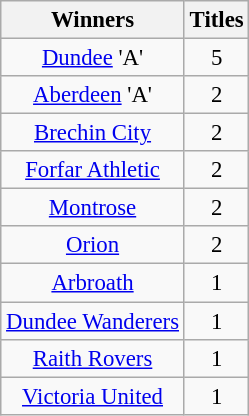<table class="wikitable" style="font-size:95%; text-align:center">
<tr>
<th>Winners</th>
<th>Titles</th>
</tr>
<tr>
<td><a href='#'>Dundee</a> 'A'</td>
<td>5</td>
</tr>
<tr>
<td><a href='#'>Aberdeen</a> 'A'</td>
<td>2</td>
</tr>
<tr>
<td><a href='#'>Brechin City</a></td>
<td>2</td>
</tr>
<tr>
<td><a href='#'>Forfar Athletic</a></td>
<td>2</td>
</tr>
<tr>
<td><a href='#'>Montrose</a></td>
<td>2</td>
</tr>
<tr>
<td><a href='#'>Orion</a></td>
<td>2</td>
</tr>
<tr>
<td><a href='#'>Arbroath</a></td>
<td>1</td>
</tr>
<tr>
<td><a href='#'>Dundee Wanderers</a></td>
<td>1</td>
</tr>
<tr>
<td><a href='#'>Raith Rovers</a></td>
<td>1</td>
</tr>
<tr>
<td><a href='#'>Victoria United</a></td>
<td>1</td>
</tr>
</table>
